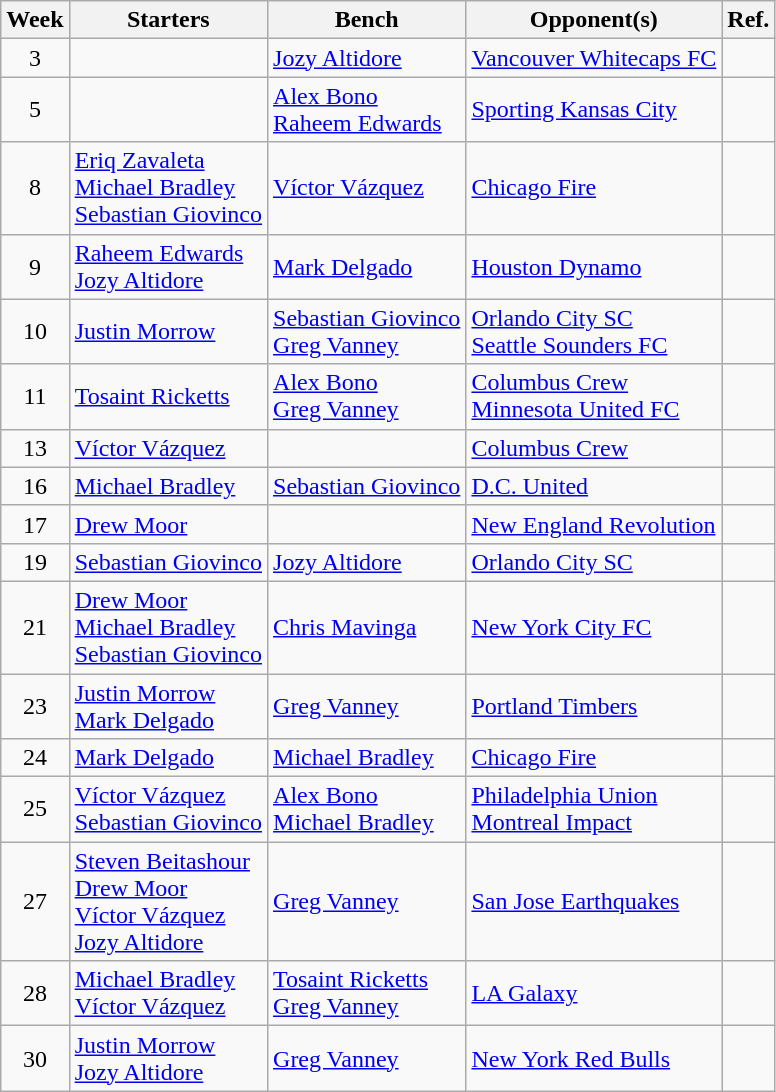<table class=wikitable>
<tr>
<th>Week</th>
<th>Starters</th>
<th>Bench</th>
<th>Opponent(s)</th>
<th>Ref.</th>
</tr>
<tr>
<td align=center>3</td>
<td></td>
<td> <a href='#'>Jozy Altidore</a></td>
<td><a href='#'>Vancouver Whitecaps FC</a></td>
<td></td>
</tr>
<tr>
<td align=center>5</td>
<td></td>
<td> <a href='#'>Alex Bono</a><br> <a href='#'>Raheem Edwards</a></td>
<td><a href='#'>Sporting Kansas City</a></td>
<td></td>
</tr>
<tr>
<td align=center>8</td>
<td> <a href='#'>Eriq Zavaleta</a><br> <a href='#'>Michael Bradley</a><br> <a href='#'>Sebastian Giovinco</a></td>
<td> <a href='#'>Víctor Vázquez</a></td>
<td><a href='#'>Chicago Fire</a></td>
<td></td>
</tr>
<tr>
<td align=center>9</td>
<td> <a href='#'>Raheem Edwards</a><br> <a href='#'>Jozy Altidore</a></td>
<td> <a href='#'>Mark Delgado</a></td>
<td><a href='#'>Houston Dynamo</a></td>
<td></td>
</tr>
<tr>
<td align=center>10</td>
<td> <a href='#'>Justin Morrow</a></td>
<td> <a href='#'>Sebastian Giovinco</a><br> <a href='#'>Greg Vanney</a></td>
<td><a href='#'>Orlando City SC</a><br><a href='#'>Seattle Sounders FC</a></td>
<td></td>
</tr>
<tr>
<td align=center>11</td>
<td> <a href='#'>Tosaint Ricketts</a></td>
<td> <a href='#'>Alex Bono</a><br> <a href='#'>Greg Vanney</a></td>
<td><a href='#'>Columbus Crew</a><br><a href='#'>Minnesota United FC</a></td>
<td></td>
</tr>
<tr>
<td align=center>13</td>
<td> <a href='#'>Víctor Vázquez</a></td>
<td></td>
<td><a href='#'>Columbus Crew</a></td>
<td></td>
</tr>
<tr>
<td align=center>16</td>
<td> <a href='#'>Michael Bradley</a></td>
<td> <a href='#'>Sebastian Giovinco</a></td>
<td><a href='#'>D.C. United</a></td>
<td></td>
</tr>
<tr>
<td align=center>17</td>
<td> <a href='#'>Drew Moor</a></td>
<td></td>
<td><a href='#'>New England Revolution</a></td>
<td></td>
</tr>
<tr>
<td align=center>19</td>
<td> <a href='#'>Sebastian Giovinco</a></td>
<td> <a href='#'>Jozy Altidore</a></td>
<td><a href='#'>Orlando City SC</a></td>
<td></td>
</tr>
<tr>
<td align=center>21</td>
<td> <a href='#'>Drew Moor</a><br> <a href='#'>Michael Bradley</a><br> <a href='#'>Sebastian Giovinco</a></td>
<td> <a href='#'>Chris Mavinga</a></td>
<td><a href='#'>New York City FC</a></td>
<td></td>
</tr>
<tr>
<td align=center>23</td>
<td> <a href='#'>Justin Morrow</a><br> <a href='#'>Mark Delgado</a></td>
<td> <a href='#'>Greg Vanney</a></td>
<td><a href='#'>Portland Timbers</a></td>
<td></td>
</tr>
<tr>
<td align=center>24</td>
<td> <a href='#'>Mark Delgado</a></td>
<td> <a href='#'>Michael Bradley</a></td>
<td><a href='#'>Chicago Fire</a></td>
<td></td>
</tr>
<tr>
<td align=center>25</td>
<td> <a href='#'>Víctor Vázquez</a><br> <a href='#'>Sebastian Giovinco</a></td>
<td> <a href='#'>Alex Bono</a><br> <a href='#'>Michael Bradley</a></td>
<td><a href='#'>Philadelphia Union</a><br><a href='#'>Montreal Impact</a></td>
<td></td>
</tr>
<tr>
<td align=center>27</td>
<td> <a href='#'>Steven Beitashour</a><br> <a href='#'>Drew Moor</a><br> <a href='#'>Víctor Vázquez</a><br> <a href='#'>Jozy Altidore</a></td>
<td> <a href='#'>Greg Vanney</a></td>
<td><a href='#'>San Jose Earthquakes</a></td>
<td></td>
</tr>
<tr>
<td align=center>28</td>
<td> <a href='#'>Michael Bradley</a><br> <a href='#'>Víctor Vázquez</a></td>
<td> <a href='#'>Tosaint Ricketts</a><br> <a href='#'>Greg Vanney</a></td>
<td><a href='#'>LA Galaxy</a></td>
<td></td>
</tr>
<tr>
<td align=center>30</td>
<td> <a href='#'>Justin Morrow</a><br> <a href='#'>Jozy Altidore</a></td>
<td> <a href='#'>Greg Vanney</a></td>
<td><a href='#'>New York Red Bulls</a></td>
<td></td>
</tr>
</table>
